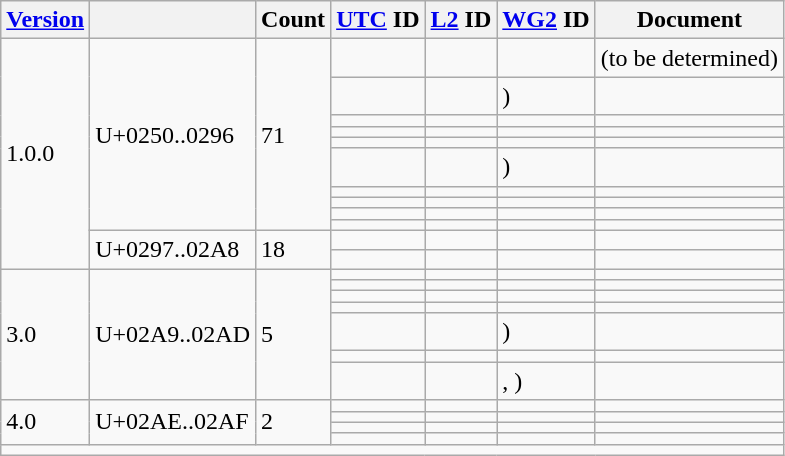<table class="wikitable collapsible collapsed sticky-header">
<tr>
<th><a href='#'>Version</a></th>
<th></th>
<th>Count</th>
<th><a href='#'>UTC</a> ID</th>
<th><a href='#'>L2</a> ID</th>
<th><a href='#'>WG2</a> ID</th>
<th>Document</th>
</tr>
<tr>
<td rowspan="12">1.0.0</td>
<td rowspan="10">U+0250..0296</td>
<td rowspan="10">71</td>
<td></td>
<td></td>
<td></td>
<td>(to be determined)</td>
</tr>
<tr>
<td></td>
<td></td>
<td> )</td>
<td></td>
</tr>
<tr>
<td></td>
<td></td>
<td></td>
<td></td>
</tr>
<tr>
<td></td>
<td></td>
<td></td>
<td></td>
</tr>
<tr>
<td></td>
<td></td>
<td></td>
<td></td>
</tr>
<tr>
<td></td>
<td></td>
<td> )</td>
<td></td>
</tr>
<tr>
<td></td>
<td></td>
<td></td>
<td></td>
</tr>
<tr>
<td></td>
<td></td>
<td></td>
<td></td>
</tr>
<tr>
<td></td>
<td></td>
<td></td>
<td></td>
</tr>
<tr>
<td></td>
<td></td>
<td></td>
<td></td>
</tr>
<tr>
<td rowspan="2">U+0297..02A8</td>
<td rowspan="2">18</td>
<td></td>
<td></td>
<td></td>
<td></td>
</tr>
<tr>
<td></td>
<td></td>
<td></td>
<td></td>
</tr>
<tr>
<td rowspan="7">3.0</td>
<td rowspan="7">U+02A9..02AD</td>
<td rowspan="7">5</td>
<td></td>
<td></td>
<td></td>
<td></td>
</tr>
<tr>
<td></td>
<td></td>
<td></td>
<td></td>
</tr>
<tr>
<td></td>
<td></td>
<td></td>
<td></td>
</tr>
<tr>
<td></td>
<td></td>
<td></td>
<td></td>
</tr>
<tr>
<td></td>
<td></td>
<td> )</td>
<td></td>
</tr>
<tr>
<td></td>
<td></td>
<td></td>
<td></td>
</tr>
<tr>
<td></td>
<td></td>
<td> , )</td>
<td></td>
</tr>
<tr>
<td rowspan="4">4.0</td>
<td rowspan="4">U+02AE..02AF</td>
<td rowspan="4">2</td>
<td></td>
<td></td>
<td></td>
<td></td>
</tr>
<tr>
<td></td>
<td></td>
<td></td>
<td></td>
</tr>
<tr>
<td></td>
<td></td>
<td></td>
<td></td>
</tr>
<tr>
<td></td>
<td></td>
<td></td>
<td></td>
</tr>
<tr class="sortbottom">
<td colspan="7"></td>
</tr>
</table>
